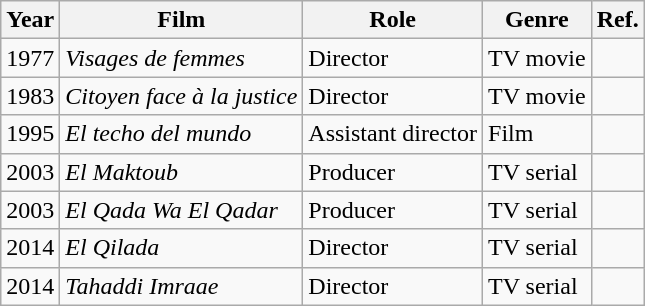<table class="wikitable">
<tr>
<th>Year</th>
<th>Film</th>
<th>Role</th>
<th>Genre</th>
<th>Ref.</th>
</tr>
<tr>
<td>1977</td>
<td><em>Visages de femmes</em></td>
<td>Director</td>
<td>TV movie</td>
<td></td>
</tr>
<tr>
<td>1983</td>
<td><em>Citoyen face à la justice</em></td>
<td>Director</td>
<td>TV movie</td>
<td></td>
</tr>
<tr>
<td>1995</td>
<td><em>El techo del mundo</em></td>
<td>Assistant director</td>
<td>Film</td>
<td></td>
</tr>
<tr>
<td>2003</td>
<td><em>El Maktoub</em></td>
<td>Producer</td>
<td>TV serial</td>
<td></td>
</tr>
<tr>
<td>2003</td>
<td><em>El Qada Wa El Qadar</em></td>
<td>Producer</td>
<td>TV serial</td>
<td></td>
</tr>
<tr>
<td>2014</td>
<td><em>El Qilada</em></td>
<td>Director</td>
<td>TV serial</td>
<td></td>
</tr>
<tr>
<td>2014</td>
<td><em>Tahaddi Imraae</em></td>
<td>Director</td>
<td>TV serial</td>
<td></td>
</tr>
</table>
